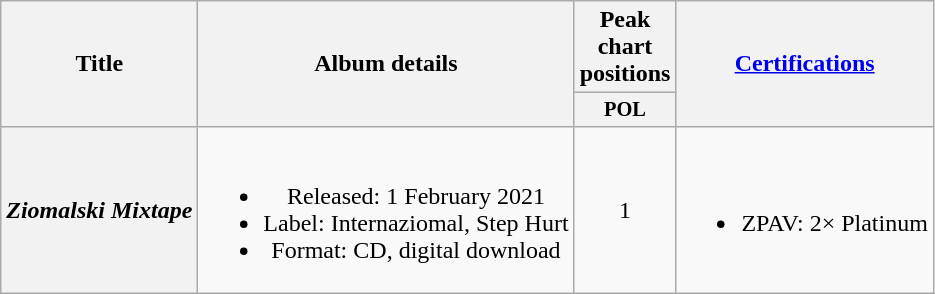<table class="wikitable plainrowheaders" style="text-align:center;">
<tr>
<th rowspan=2>Title</th>
<th rowspan=2>Album details</th>
<th>Peak chart positions</th>
<th rowspan=2><a href='#'>Certifications</a></th>
</tr>
<tr>
<th scope="col" style="width:3em;font-size:85%;">POL</th>
</tr>
<tr>
<th scope="row"><em>Ziomalski Mixtape</em></th>
<td><br><ul><li>Released: 1 February 2021</li><li>Label: Internaziomal, Step Hurt</li><li>Format: CD, digital download</li></ul></td>
<td>1</td>
<td><br><ul><li>ZPAV: 2× Platinum</li></ul></td>
</tr>
</table>
